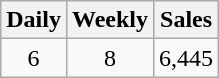<table class="wikitable">
<tr>
<th>Daily</th>
<th>Weekly</th>
<th>Sales</th>
</tr>
<tr>
<td align="center">6</td>
<td align="center">8</td>
<td>6,445</td>
</tr>
</table>
